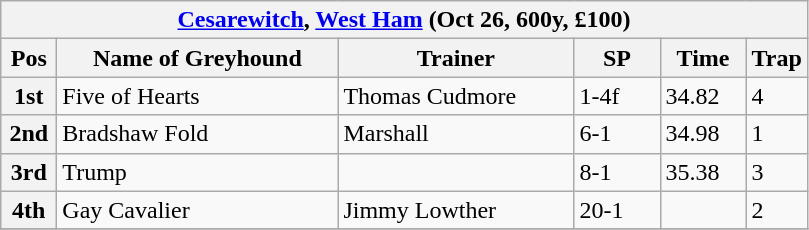<table class="wikitable">
<tr>
<th colspan="6"><a href='#'>Cesarewitch</a>, <a href='#'>West Ham</a> (Oct 26, 600y, £100)</th>
</tr>
<tr>
<th width=30>Pos</th>
<th width=180>Name of Greyhound</th>
<th width=150>Trainer</th>
<th width=50>SP</th>
<th width=50>Time</th>
<th width=30>Trap</th>
</tr>
<tr>
<th>1st</th>
<td>Five of Hearts</td>
<td>Thomas Cudmore</td>
<td>1-4f</td>
<td>34.82</td>
<td>4</td>
</tr>
<tr>
<th>2nd</th>
<td>Bradshaw Fold</td>
<td>Marshall</td>
<td>6-1</td>
<td>34.98</td>
<td>1</td>
</tr>
<tr>
<th>3rd</th>
<td>Trump</td>
<td></td>
<td>8-1</td>
<td>35.38</td>
<td>3</td>
</tr>
<tr>
<th>4th</th>
<td>Gay Cavalier</td>
<td>Jimmy Lowther</td>
<td>20-1</td>
<td></td>
<td>2</td>
</tr>
<tr>
</tr>
</table>
